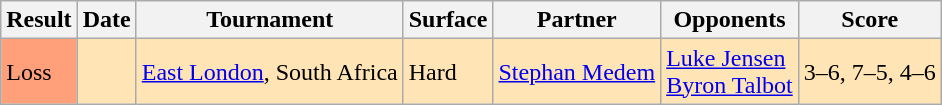<table class="sortable wikitable">
<tr>
<th>Result</th>
<th>Date</th>
<th>Tournament</th>
<th>Surface</th>
<th>Partner</th>
<th>Opponents</th>
<th class="unsortable">Score</th>
</tr>
<tr style="background:moccasin;">
<td bgcolor=FFA07A>Loss</td>
<td></td>
<td><a href='#'>East London</a>, South Africa</td>
<td>Hard</td>
<td> <a href='#'>Stephan Medem</a></td>
<td> <a href='#'>Luke Jensen</a><br> <a href='#'>Byron Talbot</a></td>
<td>3–6, 7–5, 4–6</td>
</tr>
</table>
